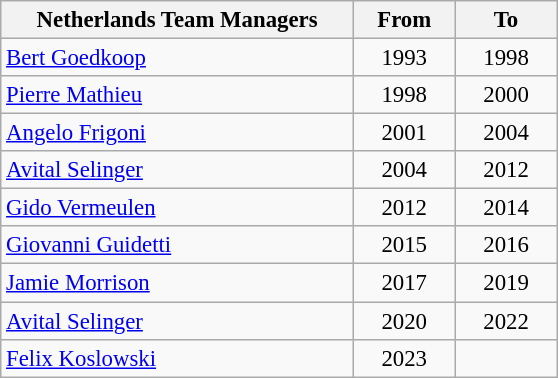<table class=wikitable style="font-size:95%;">
<tr>
<th align="left" style="width: 15em">Netherlands Team Managers</th>
<th align="left" style="width: 4em">From</th>
<th align="left" style="width: 4em">To</th>
</tr>
<tr>
<td> <a href='#'>Bert Goedkoop</a></td>
<td align="center">1993</td>
<td align="center">1998</td>
</tr>
<tr>
<td> <a href='#'>Pierre Mathieu</a></td>
<td align="center">1998</td>
<td align="center">2000</td>
</tr>
<tr>
<td> <a href='#'>Angelo Frigoni</a></td>
<td align="center">2001</td>
<td align="center">2004</td>
</tr>
<tr>
<td> <a href='#'>Avital Selinger</a></td>
<td align="center">2004</td>
<td align="center">2012</td>
</tr>
<tr>
<td> <a href='#'>Gido Vermeulen</a></td>
<td align="center">2012</td>
<td align="center">2014</td>
</tr>
<tr>
<td> <a href='#'>Giovanni Guidetti</a></td>
<td align="center">2015</td>
<td align="center">2016</td>
</tr>
<tr>
<td> <a href='#'>Jamie Morrison</a></td>
<td align="center">2017</td>
<td align="center">2019</td>
</tr>
<tr>
<td> <a href='#'>Avital Selinger</a></td>
<td align="center">2020</td>
<td align="center">2022</td>
</tr>
<tr>
<td> <a href='#'>Felix Koslowski</a></td>
<td align="center">2023</td>
<td align="center"></td>
</tr>
</table>
